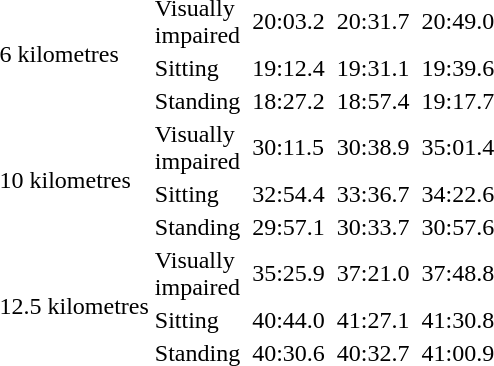<table>
<tr>
<td rowspan="3">6 kilometres<br></td>
<td>Visually<br>impaired</td>
<td></td>
<td>20:03.2</td>
<td></td>
<td>20:31.7</td>
<td></td>
<td>20:49.0</td>
</tr>
<tr>
<td>Sitting</td>
<td></td>
<td>19:12.4</td>
<td></td>
<td>19:31.1</td>
<td></td>
<td>19:39.6</td>
</tr>
<tr>
<td>Standing</td>
<td></td>
<td>18:27.2</td>
<td></td>
<td>18:57.4</td>
<td></td>
<td>19:17.7</td>
</tr>
<tr>
<td rowspan="3">10 kilometres<br></td>
<td>Visually<br>impaired</td>
<td></td>
<td>30:11.5</td>
<td></td>
<td>30:38.9</td>
<td></td>
<td>35:01.4</td>
</tr>
<tr>
<td>Sitting</td>
<td></td>
<td>32:54.4</td>
<td></td>
<td>33:36.7</td>
<td></td>
<td>34:22.6</td>
</tr>
<tr>
<td>Standing</td>
<td></td>
<td>29:57.1</td>
<td></td>
<td>30:33.7</td>
<td></td>
<td>30:57.6</td>
</tr>
<tr>
<td rowspan="3">12.5 kilometres<br></td>
<td>Visually<br>impaired</td>
<td></td>
<td>35:25.9</td>
<td></td>
<td>37:21.0</td>
<td></td>
<td>37:48.8</td>
</tr>
<tr>
<td>Sitting</td>
<td></td>
<td>40:44.0</td>
<td></td>
<td>41:27.1</td>
<td></td>
<td>41:30.8</td>
</tr>
<tr>
<td>Standing</td>
<td></td>
<td>40:30.6</td>
<td></td>
<td>40:32.7</td>
<td></td>
<td>41:00.9</td>
</tr>
</table>
